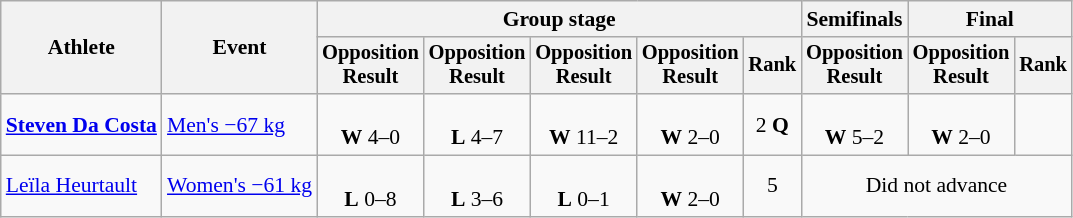<table class="wikitable" style="font-size:90%;">
<tr>
<th rowspan=2>Athlete</th>
<th rowspan=2>Event</th>
<th colspan=5>Group stage</th>
<th>Semifinals</th>
<th colspan=2>Final</th>
</tr>
<tr style="font-size:95%">
<th>Opposition<br>Result</th>
<th>Opposition<br>Result</th>
<th>Opposition<br>Result</th>
<th>Opposition<br>Result</th>
<th>Rank</th>
<th>Opposition<br>Result</th>
<th>Opposition<br>Result</th>
<th>Rank</th>
</tr>
<tr align=center>
<td align=left><strong><a href='#'>Steven Da Costa</a></strong></td>
<td align=left><a href='#'>Men's −67 kg</a></td>
<td><br><strong>W</strong> 4–0</td>
<td><br><strong>L</strong> 4–7</td>
<td><br><strong>W</strong> 11–2</td>
<td><br><strong>W</strong> 2–0</td>
<td>2 <strong>Q</strong></td>
<td><br><strong>W</strong> 5–2</td>
<td><br><strong>W</strong> 2–0</td>
<td></td>
</tr>
<tr align=center>
<td align=left><a href='#'>Leïla Heurtault</a></td>
<td align=left><a href='#'>Women's −61 kg</a></td>
<td><br><strong>L</strong> 0–8</td>
<td><br><strong>L</strong> 3–6</td>
<td><br><strong>L</strong> 0–1</td>
<td><br><strong>W</strong> 2–0</td>
<td>5</td>
<td colspan=3>Did not advance</td>
</tr>
</table>
